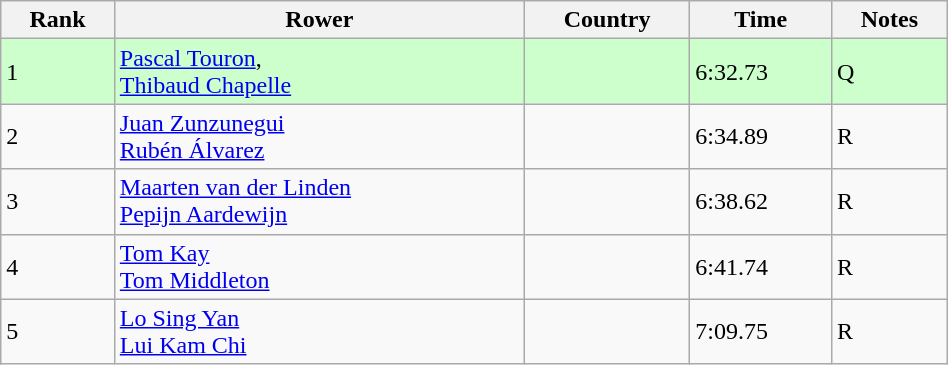<table class="wikitable sortable" width=50%>
<tr>
<th>Rank</th>
<th>Rower</th>
<th>Country</th>
<th>Time</th>
<th>Notes</th>
</tr>
<tr bgcolor=ccffcc>
<td>1</td>
<td><a href='#'>Pascal Touron</a>,<br> <a href='#'>Thibaud Chapelle</a></td>
<td></td>
<td>6:32.73</td>
<td>Q</td>
</tr>
<tr>
<td>2</td>
<td><a href='#'>Juan Zunzunegui</a> <br> <a href='#'>Rubén Álvarez</a></td>
<td></td>
<td>6:34.89</td>
<td>R</td>
</tr>
<tr>
<td>3</td>
<td><a href='#'>Maarten van der Linden</a> <br><a href='#'>Pepijn Aardewijn</a></td>
<td></td>
<td>6:38.62</td>
<td>R</td>
</tr>
<tr>
<td>4</td>
<td><a href='#'>Tom Kay</a> <br><a href='#'>Tom Middleton</a></td>
<td></td>
<td>6:41.74</td>
<td>R</td>
</tr>
<tr>
<td>5</td>
<td><a href='#'>Lo Sing Yan</a><br><a href='#'>Lui Kam Chi</a></td>
<td></td>
<td>7:09.75</td>
<td>R</td>
</tr>
</table>
